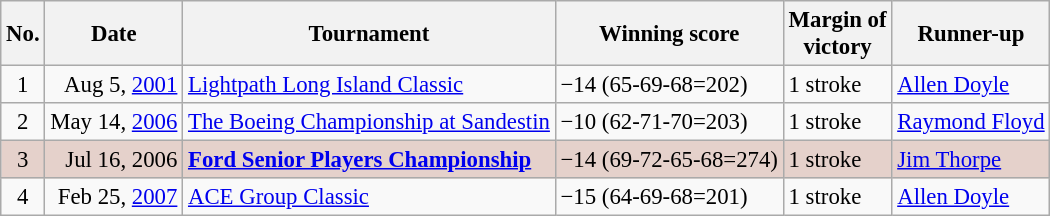<table class="wikitable" style="font-size:95%;">
<tr>
<th>No.</th>
<th>Date</th>
<th>Tournament</th>
<th>Winning score</th>
<th>Margin of<br>victory</th>
<th>Runner-up</th>
</tr>
<tr>
<td align=center>1</td>
<td align=right>Aug 5, <a href='#'>2001</a></td>
<td><a href='#'>Lightpath Long Island Classic</a></td>
<td>−14 (65-69-68=202)</td>
<td>1 stroke</td>
<td> <a href='#'>Allen Doyle</a></td>
</tr>
<tr>
<td align=center>2</td>
<td align=right>May 14, <a href='#'>2006</a></td>
<td><a href='#'>The Boeing Championship at Sandestin</a></td>
<td>−10 (62-71-70=203)</td>
<td>1 stroke</td>
<td> <a href='#'>Raymond Floyd</a></td>
</tr>
<tr style="background:#e5d1cb;">
<td align=center>3</td>
<td align=right>Jul 16, 2006</td>
<td><strong><a href='#'>Ford Senior Players Championship</a></strong></td>
<td>−14 (69-72-65-68=274)</td>
<td>1 stroke</td>
<td> <a href='#'>Jim Thorpe</a></td>
</tr>
<tr>
<td align=center>4</td>
<td align=right>Feb 25, <a href='#'>2007</a></td>
<td><a href='#'>ACE Group Classic</a></td>
<td>−15 (64-69-68=201)</td>
<td>1 stroke</td>
<td> <a href='#'>Allen Doyle</a></td>
</tr>
</table>
